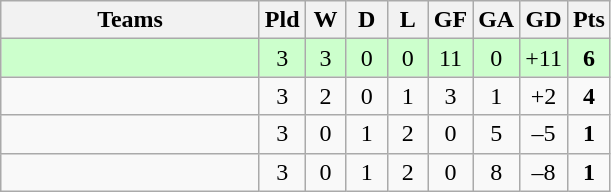<table class="wikitable" style="text-align: center;">
<tr>
<th width=165>Teams</th>
<th width=20>Pld</th>
<th width=20>W</th>
<th width=20>D</th>
<th width=20>L</th>
<th width=20>GF</th>
<th width=20>GA</th>
<th width=20>GD</th>
<th width=20>Pts</th>
</tr>
<tr align=center style="background:#ccffcc;">
<td style="text-align:left;"></td>
<td>3</td>
<td>3</td>
<td>0</td>
<td>0</td>
<td>11</td>
<td>0</td>
<td>+11</td>
<td><strong>6</strong></td>
</tr>
<tr align=center>
<td style="text-align:left;"></td>
<td>3</td>
<td>2</td>
<td>0</td>
<td>1</td>
<td>3</td>
<td>1</td>
<td>+2</td>
<td><strong>4</strong></td>
</tr>
<tr align=center>
<td style="text-align:left;"></td>
<td>3</td>
<td>0</td>
<td>1</td>
<td>2</td>
<td>0</td>
<td>5</td>
<td>–5</td>
<td><strong>1</strong></td>
</tr>
<tr align=center>
<td style="text-align:left;"></td>
<td>3</td>
<td>0</td>
<td>1</td>
<td>2</td>
<td>0</td>
<td>8</td>
<td>–8</td>
<td><strong>1</strong></td>
</tr>
</table>
